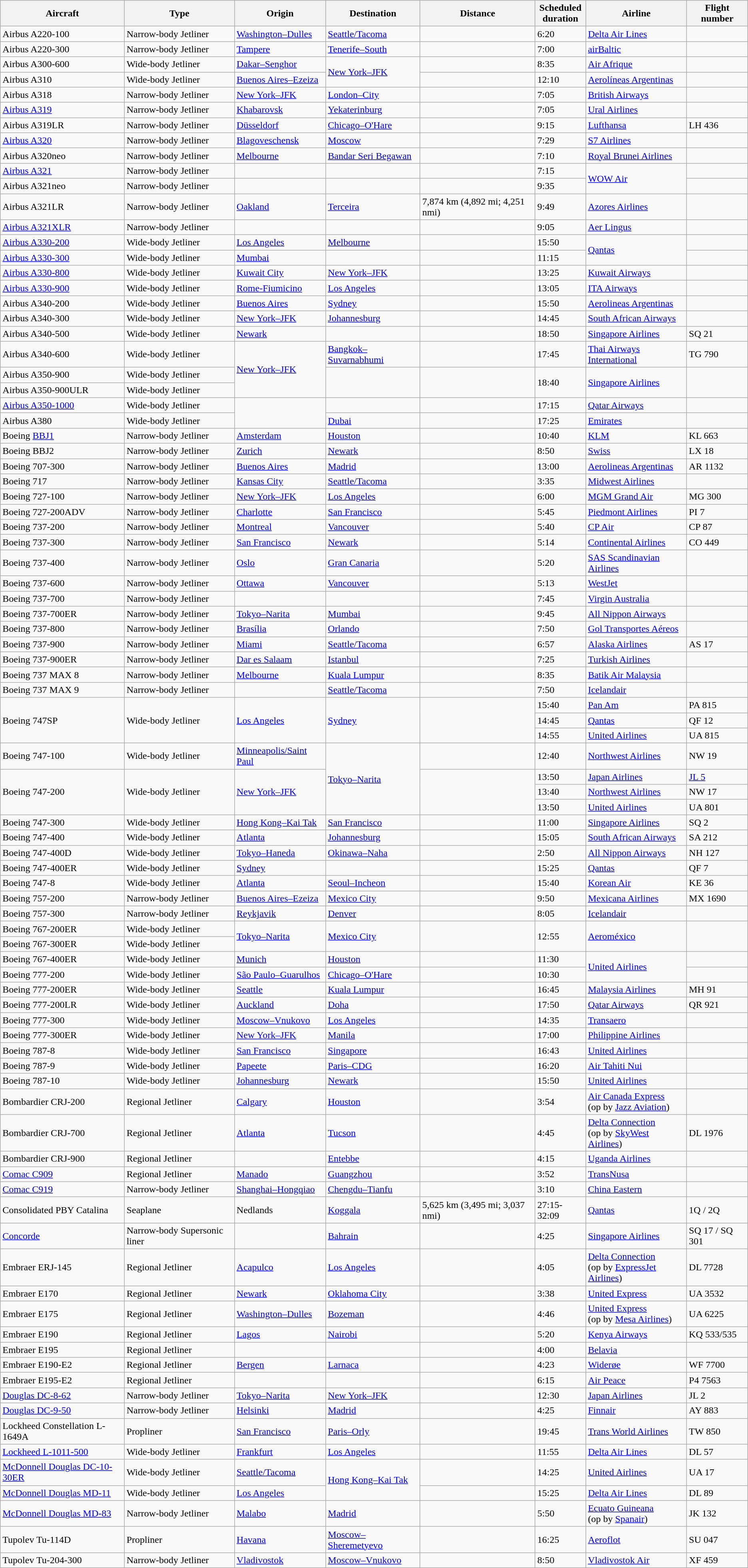<table class="wikitable sortable sticky-header" style="text-align:left">
<tr>
<th>Aircraft</th>
<th>Type</th>
<th>Origin</th>
<th>Destination</th>
<th>Distance</th>
<th data-sort-type="number">Scheduled<br>duration</th>
<th>Airline</th>
<th>Flight number</th>
</tr>
<tr>
<td>Airbus A220-100</td>
<td>Narrow-body Jetliner</td>
<td> <a href='#'>Washington–Dulles</a></td>
<td> <a href='#'>Seattle/Tacoma</a></td>
<td></td>
<td>6:20</td>
<td><a href='#'>Delta Air Lines</a></td>
<td></td>
</tr>
<tr>
<td>Airbus A220-300</td>
<td>Narrow-body Jetliner</td>
<td> <a href='#'>Tampere</a></td>
<td> <a href='#'>Tenerife–South</a></td>
<td></td>
<td>7:00</td>
<td><a href='#'>airBaltic</a></td>
<td></td>
</tr>
<tr>
<td>Airbus A300-600</td>
<td>Wide-body Jetliner</td>
<td> <a href='#'>Dakar–Senghor</a></td>
<td rowspan="2"> <a href='#'>New York–JFK</a></td>
<td></td>
<td>8:35</td>
<td><a href='#'>Air Afrique</a></td>
<td></td>
</tr>
<tr>
<td>Airbus A310</td>
<td>Wide-body Jetliner</td>
<td> <a href='#'>Buenos Aires–Ezeiza</a></td>
<td></td>
<td>12:10</td>
<td><a href='#'>Aerolíneas Argentinas</a></td>
<td></td>
</tr>
<tr>
<td>Airbus A318</td>
<td>Narrow-body Jetliner</td>
<td> <a href='#'>New York–JFK</a></td>
<td> <a href='#'>London–City</a></td>
<td></td>
<td>7:05</td>
<td><a href='#'>British Airways</a></td>
<td></td>
</tr>
<tr>
<td><a href='#'>Airbus A319</a></td>
<td>Narrow-body Jetliner</td>
<td> <a href='#'>Khabarovsk</a></td>
<td> <a href='#'>Yekaterinburg</a></td>
<td></td>
<td>7:05</td>
<td><a href='#'>Ural Airlines</a></td>
<td></td>
</tr>
<tr>
<td>Airbus A319LR</td>
<td>Narrow-body Jetliner</td>
<td> <a href='#'>Düsseldorf</a></td>
<td> <a href='#'>Chicago–O'Hare</a></td>
<td></td>
<td>9:15</td>
<td><a href='#'>Lufthansa</a></td>
<td>LH 436</td>
</tr>
<tr>
<td><a href='#'>Airbus A320</a></td>
<td>Narrow-body Jetliner</td>
<td> <a href='#'>Blagoveschensk</a></td>
<td> <a href='#'>Moscow</a></td>
<td></td>
<td>7:29</td>
<td><a href='#'>S7 Airlines</a></td>
<td></td>
</tr>
<tr>
<td>Airbus A320neo</td>
<td>Narrow-body Jetliner</td>
<td> <a href='#'>Melbourne</a></td>
<td> <a href='#'>Bandar Seri Begawan</a></td>
<td></td>
<td>7:10</td>
<td><a href='#'>Royal Brunei Airlines</a></td>
<td></td>
</tr>
<tr>
<td><a href='#'>Airbus A321</a></td>
<td>Narrow-body Jetliner</td>
<td></td>
<td></td>
<td></td>
<td>7:15</td>
<td rowspan="2"><a href='#'>WOW Air</a></td>
<td></td>
</tr>
<tr>
<td>Airbus A321neo</td>
<td>Narrow-body Jetliner</td>
<td></td>
<td></td>
<td></td>
<td>9:35</td>
<td></td>
</tr>
<tr>
<td>Airbus A321LR</td>
<td>Narrow-body Jetliner</td>
<td> <a href='#'>Oakland</a></td>
<td> <a href='#'>Terceira</a></td>
<td>7,874 km (4,892 mi; 4,251 nmi)</td>
<td>9:49</td>
<td><a href='#'>Azores Airlines</a></td>
<td></td>
</tr>
<tr>
<td><a href='#'>Airbus A321XLR</a></td>
<td>Narrow-body Jetliner</td>
<td></td>
<td></td>
<td></td>
<td>9:05</td>
<td><a href='#'>Aer Lingus</a></td>
<td></td>
</tr>
<tr>
<td><a href='#'>Airbus A330-200</a></td>
<td>Wide-body Jetliner</td>
<td> <a href='#'>Los Angeles</a></td>
<td> <a href='#'>Melbourne</a></td>
<td></td>
<td>15:50</td>
<td rowspan="2"><a href='#'>Qantas</a></td>
<td></td>
</tr>
<tr>
<td><a href='#'>Airbus A330-300</a></td>
<td>Wide-body Jetliner</td>
<td> <a href='#'>Mumbai</a></td>
<td></td>
<td></td>
<td>11:15</td>
<td></td>
</tr>
<tr>
<td><a href='#'>Airbus A330-800</a></td>
<td>Wide-body Jetliner</td>
<td> <a href='#'>Kuwait City</a></td>
<td> <a href='#'>New York–JFK</a></td>
<td></td>
<td>13:25</td>
<td><a href='#'>Kuwait Airways</a></td>
<td></td>
</tr>
<tr>
<td><a href='#'>Airbus A330-900</a></td>
<td>Wide-body Jetliner</td>
<td> <a href='#'>Rome-Fiumicino</a></td>
<td> <a href='#'>Los Angeles</a></td>
<td></td>
<td>13:05</td>
<td><a href='#'>ITA Airways</a></td>
<td></td>
</tr>
<tr>
<td>Airbus A340-200</td>
<td>Wide-body Jetliner</td>
<td> <a href='#'>Buenos Aires</a></td>
<td> <a href='#'>Sydney</a></td>
<td></td>
<td>15:50</td>
<td><a href='#'>Aerolineas Argentinas</a></td>
<td></td>
</tr>
<tr>
<td>Airbus A340-300</td>
<td>Wide-body Jetliner</td>
<td> <a href='#'>New York–JFK</a></td>
<td> <a href='#'>Johannesburg</a></td>
<td></td>
<td>14:45</td>
<td><a href='#'>South African Airways</a></td>
<td></td>
</tr>
<tr>
<td>Airbus A340-500</td>
<td>Wide-body Jetliner</td>
<td> <a href='#'>Newark</a></td>
<td></td>
<td></td>
<td>18:50</td>
<td><a href='#'>Singapore Airlines</a></td>
<td>SQ 21</td>
</tr>
<tr>
<td>Airbus A340-600</td>
<td>Wide-body Jetliner</td>
<td rowspan="3"> <a href='#'>New York–JFK</a></td>
<td> <a href='#'>Bangkok–Suvarnabhumi</a></td>
<td></td>
<td>17:45</td>
<td><a href='#'>Thai Airways International</a></td>
<td>TG 790</td>
</tr>
<tr>
<td>Airbus A350-900</td>
<td>Wide-body Jetliner</td>
<td rowspan="2"></td>
<td rowspan="2"></td>
<td rowspan="2">18:40</td>
<td rowspan="2"><a href='#'>Singapore Airlines</a></td>
<td rowspan="2"></td>
</tr>
<tr>
<td>Airbus A350-900ULR</td>
<td>Wide-body Jetliner</td>
</tr>
<tr>
<td><a href='#'>Airbus A350-1000</a></td>
<td>Wide-body Jetliner</td>
<td rowspan="2"></td>
<td></td>
<td></td>
<td>17:15</td>
<td><a href='#'>Qatar Airways</a></td>
<td></td>
</tr>
<tr>
<td>Airbus A380</td>
<td>Wide-body Jetliner</td>
<td> <a href='#'>Dubai</a></td>
<td></td>
<td>17:25</td>
<td><a href='#'>Emirates</a></td>
<td></td>
</tr>
<tr>
<td>Boeing <a href='#'>BBJ1</a></td>
<td>Narrow-body Jetliner</td>
<td> <a href='#'>Amsterdam</a></td>
<td> <a href='#'>Houston</a></td>
<td></td>
<td>10:40</td>
<td><a href='#'>KLM</a></td>
<td>KL 663</td>
</tr>
<tr>
<td>Boeing BBJ2</td>
<td>Narrow-body Jetliner</td>
<td> <a href='#'>Zurich</a></td>
<td> <a href='#'>Newark</a></td>
<td></td>
<td>8:50</td>
<td><a href='#'>Swiss</a></td>
<td>LX 18</td>
</tr>
<tr>
<td>Boeing 707-300</td>
<td>Narrow-body Jetliner</td>
<td> <a href='#'>Buenos Aires</a></td>
<td> <a href='#'>Madrid</a></td>
<td></td>
<td>13:00</td>
<td><a href='#'>Aerolineas Argentinas</a></td>
<td>AR 1132 </td>
</tr>
<tr>
<td>Boeing 717</td>
<td>Narrow-body Jetliner</td>
<td> <a href='#'>Kansas City</a></td>
<td> <a href='#'>Seattle/Tacoma</a></td>
<td></td>
<td>3:35</td>
<td><a href='#'>Midwest Airlines</a></td>
<td> </td>
</tr>
<tr>
<td>Boeing 727-100</td>
<td>Narrow-body Jetliner</td>
<td> <a href='#'>New York–JFK</a></td>
<td> <a href='#'>Los Angeles</a></td>
<td></td>
<td>6:00</td>
<td><a href='#'>MGM Grand Air</a></td>
<td>MG 300</td>
</tr>
<tr>
<td>Boeing 727-200ADV</td>
<td>Narrow-body Jetliner</td>
<td> <a href='#'>Charlotte</a></td>
<td> <a href='#'>San Francisco</a></td>
<td></td>
<td>5:45</td>
<td><a href='#'>Piedmont Airlines</a></td>
<td>PI 7</td>
</tr>
<tr>
<td>Boeing 737-200</td>
<td>Narrow-body Jetliner</td>
<td> <a href='#'>Montreal</a></td>
<td> <a href='#'>Vancouver</a></td>
<td></td>
<td>5:40</td>
<td><a href='#'>CP Air</a></td>
<td>CP 87</td>
</tr>
<tr>
<td>Boeing 737-300</td>
<td>Narrow-body Jetliner</td>
<td> <a href='#'>San Francisco</a></td>
<td> <a href='#'>Newark</a></td>
<td></td>
<td>5:14</td>
<td><a href='#'>Continental Airlines</a></td>
<td>CO 449</td>
</tr>
<tr>
<td>Boeing 737-400</td>
<td>Narrow-body Jetliner</td>
<td> <a href='#'>Oslo</a></td>
<td> <a href='#'>Gran Canaria</a></td>
<td></td>
<td>5:20</td>
<td><a href='#'>SAS Scandinavian Airlines</a></td>
<td></td>
</tr>
<tr>
<td>Boeing 737-600</td>
<td>Narrow-body Jetliner</td>
<td> <a href='#'>Ottawa</a></td>
<td> <a href='#'>Vancouver</a></td>
<td></td>
<td>5:13</td>
<td><a href='#'>WestJet</a></td>
<td></td>
</tr>
<tr>
<td>Boeing 737-700</td>
<td>Narrow-body Jetliner</td>
<td></td>
<td></td>
<td></td>
<td>7:45</td>
<td><a href='#'>Virgin Australia</a></td>
<td></td>
</tr>
<tr>
<td>Boeing 737-700ER</td>
<td>Narrow-body Jetliner</td>
<td> <a href='#'>Tokyo–Narita</a></td>
<td> <a href='#'>Mumbai</a></td>
<td></td>
<td>9:45</td>
<td><a href='#'>All Nippon Airways</a></td>
<td></td>
</tr>
<tr>
<td>Boeing 737-800</td>
<td>Narrow-body Jetliner</td>
<td> <a href='#'>Brasília</a></td>
<td> <a href='#'>Orlando</a></td>
<td></td>
<td>7:50</td>
<td><a href='#'>Gol Transportes Aéreos</a></td>
<td></td>
</tr>
<tr>
<td>Boeing 737-900</td>
<td>Narrow-body Jetliner</td>
<td> <a href='#'>Miami</a></td>
<td> <a href='#'>Seattle/Tacoma</a></td>
<td></td>
<td>6:57</td>
<td><a href='#'>Alaska Airlines</a></td>
<td>AS 17</td>
</tr>
<tr>
<td>Boeing 737-900ER</td>
<td>Narrow-body Jetliner</td>
<td> <a href='#'>Dar es Salaam</a></td>
<td> <a href='#'>Istanbul</a></td>
<td></td>
<td>7:25</td>
<td><a href='#'>Turkish Airlines</a></td>
<td></td>
</tr>
<tr>
<td>Boeing 737 MAX 8</td>
<td>Narrow-body Jetliner</td>
<td> <a href='#'>Melbourne</a></td>
<td> <a href='#'>Kuala Lumpur</a></td>
<td></td>
<td>8:35</td>
<td><a href='#'>Batik Air Malaysia</a></td>
<td></td>
</tr>
<tr>
<td>Boeing 737 MAX 9</td>
<td>Narrow-body Jetliner</td>
<td></td>
<td> <a href='#'>Seattle/Tacoma</a></td>
<td></td>
<td>7:50</td>
<td><a href='#'>Icelandair</a></td>
<td></td>
</tr>
<tr>
<td rowspan="3">Boeing 747SP</td>
<td rowspan="3">Wide-body Jetliner</td>
<td rowspan="3"> <a href='#'>Los Angeles</a></td>
<td rowspan="3"> <a href='#'>Sydney</a></td>
<td rowspan="3"></td>
<td>15:40</td>
<td><a href='#'>Pan Am</a></td>
<td>PA 815</td>
</tr>
<tr>
<td>14:45</td>
<td><a href='#'>Qantas</a></td>
<td>QF 12</td>
</tr>
<tr>
<td>14:55</td>
<td><a href='#'>United Airlines</a></td>
<td>UA 815</td>
</tr>
<tr>
<td>Boeing 747-100</td>
<td>Wide-body Jetliner</td>
<td> <a href='#'>Minneapolis/Saint Paul</a></td>
<td rowspan="4"> <a href='#'>Tokyo–Narita</a></td>
<td></td>
<td>12:40</td>
<td><a href='#'>Northwest Airlines</a></td>
<td>NW 19</td>
</tr>
<tr>
<td rowspan="3">Boeing 747-200</td>
<td rowspan="3">Wide-body Jetliner</td>
<td rowspan="3"> <a href='#'>New York–JFK</a></td>
<td rowspan="3"></td>
<td>13:50</td>
<td><a href='#'>Japan Airlines</a></td>
<td><a href='#'>JL 5</a></td>
</tr>
<tr>
<td>13:40</td>
<td><a href='#'>Northwest Airlines</a></td>
<td>NW 17</td>
</tr>
<tr>
<td>13:50</td>
<td><a href='#'>United Airlines</a></td>
<td>UA 801</td>
</tr>
<tr>
<td>Boeing 747-300</td>
<td>Wide-body Jetliner</td>
<td> <a href='#'>Hong Kong–Kai Tak</a></td>
<td> <a href='#'>San Francisco</a></td>
<td></td>
<td>11:00</td>
<td><a href='#'>Singapore Airlines</a></td>
<td>SQ 2</td>
</tr>
<tr>
<td>Boeing 747-400</td>
<td>Wide-body Jetliner</td>
<td> <a href='#'>Atlanta</a></td>
<td> <a href='#'>Johannesburg</a></td>
<td></td>
<td>15:05</td>
<td><a href='#'>South African Airways</a></td>
<td>SA 212</td>
</tr>
<tr>
<td>Boeing 747-400D</td>
<td>Wide-body Jetliner</td>
<td> <a href='#'>Tokyo–Haneda</a></td>
<td> <a href='#'>Okinawa–Naha</a></td>
<td></td>
<td>2:50</td>
<td><a href='#'>All Nippon Airways</a></td>
<td>NH 127</td>
</tr>
<tr>
<td>Boeing 747-400ER</td>
<td>Wide-body Jetliner</td>
<td> <a href='#'>Sydney</a></td>
<td> </td>
<td></td>
<td>15:25</td>
<td><a href='#'>Qantas</a></td>
<td>QF 7</td>
</tr>
<tr>
<td>Boeing 747-8</td>
<td>Wide-body Jetliner</td>
<td> <a href='#'>Atlanta</a></td>
<td> <a href='#'>Seoul–Incheon</a></td>
<td></td>
<td>15:40</td>
<td><a href='#'>Korean Air</a></td>
<td>KE 36</td>
</tr>
<tr>
<td>Boeing 757-200</td>
<td>Narrow-body Jetliner</td>
<td> <a href='#'>Buenos Aires–Ezeiza</a></td>
<td> <a href='#'>Mexico City</a></td>
<td></td>
<td>9:50</td>
<td><a href='#'>Mexicana Airlines</a></td>
<td>MX 1690</td>
</tr>
<tr>
<td>Boeing 757-300</td>
<td>Narrow-body Jetliner</td>
<td> <a href='#'>Reykjavik</a></td>
<td> <a href='#'>Denver</a></td>
<td></td>
<td>8:05</td>
<td><a href='#'>Icelandair</a></td>
<td></td>
</tr>
<tr>
<td>Boeing 767-200ER</td>
<td>Wide-body Jetliner</td>
<td rowspan="2"> <a href='#'>Tokyo–Narita</a></td>
<td rowspan="2"> <a href='#'>Mexico City</a></td>
<td rowspan="2"></td>
<td rowspan="2">12:55</td>
<td rowspan="2"><a href='#'>Aeroméxico</a></td>
<td rowspan="2"></td>
</tr>
<tr>
<td>Boeing 767-300ER</td>
<td>Wide-body Jetliner</td>
</tr>
<tr>
<td>Boeing 767-400ER</td>
<td>Wide-body Jetliner</td>
<td> <a href='#'>Munich</a></td>
<td> <a href='#'>Houston</a></td>
<td></td>
<td>11:30</td>
<td rowspan="2"><a href='#'>United Airlines</a></td>
<td></td>
</tr>
<tr>
<td>Boeing 777-200</td>
<td>Wide-body Jetliner</td>
<td> <a href='#'>São Paulo–Guarulhos</a></td>
<td> <a href='#'>Chicago–O'Hare</a></td>
<td></td>
<td>10:30</td>
<td></td>
</tr>
<tr>
<td>Boeing 777-200ER</td>
<td>Wide-body Jetliner</td>
<td> <a href='#'>Seattle</a></td>
<td> <a href='#'>Kuala Lumpur</a></td>
<td></td>
<td>16:45</td>
<td><a href='#'>Malaysia Airlines</a></td>
<td>MH 91</td>
</tr>
<tr>
<td>Boeing 777-200LR</td>
<td>Wide-body Jetliner</td>
<td> <a href='#'>Auckland</a></td>
<td> <a href='#'>Doha</a></td>
<td></td>
<td>17:50</td>
<td><a href='#'>Qatar Airways</a></td>
<td>QR 921</td>
</tr>
<tr>
<td>Boeing 777-300</td>
<td>Wide-body Jetliner</td>
<td> <a href='#'>Moscow–Vnukovo</a></td>
<td> <a href='#'>Los Angeles</a></td>
<td></td>
<td>14:35</td>
<td><a href='#'>Transaero</a></td>
<td></td>
</tr>
<tr>
<td>Boeing 777-300ER</td>
<td>Wide-body Jetliner</td>
<td> <a href='#'>New York–JFK</a></td>
<td> <a href='#'>Manila</a></td>
<td></td>
<td>17:00</td>
<td><a href='#'>Philippine Airlines</a></td>
<td></td>
</tr>
<tr>
<td>Boeing 787-8</td>
<td>Wide-body Jetliner</td>
<td> <a href='#'>San Francisco</a></td>
<td> <a href='#'>Singapore</a></td>
<td></td>
<td>16:43</td>
<td><a href='#'>United Airlines</a></td>
<td></td>
</tr>
<tr>
<td>Boeing 787-9</td>
<td>Wide-body Jetliner</td>
<td> <a href='#'>Papeete</a></td>
<td> <a href='#'>Paris–CDG</a></td>
<td></td>
<td>16:20</td>
<td><a href='#'>Air Tahiti Nui</a></td>
<td> </td>
</tr>
<tr>
<td>Boeing 787-10</td>
<td>Wide-body Jetliner</td>
<td> <a href='#'>Johannesburg</a></td>
<td> <a href='#'>Newark</a></td>
<td></td>
<td>15:50</td>
<td><a href='#'>United Airlines</a></td>
<td></td>
</tr>
<tr>
<td>Bombardier CRJ-200</td>
<td>Regional Jetliner</td>
<td> <a href='#'>Calgary</a></td>
<td> <a href='#'>Houston</a></td>
<td></td>
<td>3:54</td>
<td><a href='#'>Air Canada Express</a><br>(op by <a href='#'>Jazz Aviation</a>)</td>
<td></td>
</tr>
<tr>
<td>Bombardier CRJ-700</td>
<td>Regional Jetliner</td>
<td> <a href='#'>Atlanta</a></td>
<td> <a href='#'>Tucson</a></td>
<td></td>
<td>4:45</td>
<td><a href='#'>Delta Connection</a><br>(op by <a href='#'>SkyWest Airlines</a>)</td>
<td>DL 1976</td>
</tr>
<tr>
<td>Bombardier CRJ-900</td>
<td>Regional Jetliner</td>
<td></td>
<td> <a href='#'>Entebbe</a></td>
<td></td>
<td>4:15</td>
<td><a href='#'>Uganda Airlines</a></td>
<td></td>
</tr>
<tr>
<td><a href='#'>Comac C909</a></td>
<td>Regional Jetliner</td>
<td> <a href='#'>Manado</a></td>
<td> <a href='#'>Guangzhou</a></td>
<td></td>
<td>3:52</td>
<td><a href='#'>TransNusa</a></td>
<td></td>
</tr>
<tr>
<td><a href='#'>Comac C919</a></td>
<td>Narrow-body Jetliner</td>
<td> <a href='#'>Shanghai–Hongqiao</a></td>
<td><a href='#'>Chengdu–Tianfu</a></td>
<td></td>
<td>3:10</td>
<td><a href='#'>China Eastern</a></td>
<td></td>
</tr>
<tr>
<td>Consolidated PBY Catalina</td>
<td>Seaplane</td>
<td> Nedlands</td>
<td> <a href='#'>Koggala</a></td>
<td>5,625 km (3,495 mi; 3,037 nmi)</td>
<td>27:15-32:09</td>
<td><a href='#'>Qantas</a></td>
<td>1Q / 2Q</td>
</tr>
<tr>
<td><a href='#'>Concorde</a></td>
<td>Narrow-body Supersonic liner</td>
<td></td>
<td><a href='#'>Bahrain</a></td>
<td></td>
<td>4:25</td>
<td><a href='#'>Singapore Airlines</a></td>
<td>SQ 17 / SQ 301</td>
</tr>
<tr>
<td>Embraer ERJ-145</td>
<td>Regional Jetliner</td>
<td> <a href='#'>Acapulco</a></td>
<td> <a href='#'>Los Angeles</a></td>
<td></td>
<td>4:05</td>
<td><a href='#'>Delta Connection</a><br>(op by <a href='#'>ExpressJet Airlines</a>)</td>
<td>DL 7728</td>
</tr>
<tr>
<td>Embraer E170</td>
<td>Regional Jetliner</td>
<td> <a href='#'>Newark</a></td>
<td> <a href='#'>Oklahoma City</a></td>
<td></td>
<td>3:38</td>
<td><a href='#'>United Express</a></td>
<td>UA 3532</td>
</tr>
<tr>
<td>Embraer E175</td>
<td>Regional Jetliner</td>
<td> <a href='#'>Washington–Dulles</a></td>
<td> <a href='#'>Bozeman</a></td>
<td></td>
<td>4:46</td>
<td><a href='#'>United Express</a><br>(op by <a href='#'>Mesa Airlines</a>)</td>
<td>UA 6225</td>
</tr>
<tr>
<td>Embraer E190</td>
<td>Regional Jetliner</td>
<td> <a href='#'>Lagos</a></td>
<td> <a href='#'>Nairobi</a></td>
<td></td>
<td>5:20</td>
<td><a href='#'>Kenya Airways</a></td>
<td>KQ 533/535</td>
</tr>
<tr>
<td>Embraer E195</td>
<td>Regional Jetliner</td>
<td></td>
<td></td>
<td></td>
<td>4:00</td>
<td><a href='#'>Belavia</a></td>
<td></td>
</tr>
<tr>
<td>Embraer E190-E2</td>
<td>Regional Jetliner</td>
<td> <a href='#'>Bergen</a></td>
<td> <a href='#'>Larnaca</a></td>
<td></td>
<td>4:23</td>
<td><a href='#'>Widerøe</a></td>
<td>WF 7700</td>
</tr>
<tr>
<td>Embraer E195-E2</td>
<td>Regional Jetliner</td>
<td></td>
<td></td>
<td></td>
<td>6:15</td>
<td><a href='#'>Air Peace</a></td>
<td>P4 7563</td>
</tr>
<tr>
<td><a href='#'>Douglas DC-8-62</a></td>
<td>Narrow-body Jetliner</td>
<td> <a href='#'>Tokyo–Narita</a></td>
<td> <a href='#'>New York–JFK</a></td>
<td></td>
<td>12:30</td>
<td><a href='#'>Japan Airlines</a></td>
<td>JL 2</td>
</tr>
<tr>
<td><a href='#'>Douglas DC-9-50</a></td>
<td>Narrow-body Jetliner</td>
<td> <a href='#'>Helsinki</a></td>
<td> <a href='#'>Madrid</a></td>
<td></td>
<td>4:25</td>
<td><a href='#'>Finnair</a></td>
<td>AY 883</td>
</tr>
<tr>
<td>Lockheed Constellation L-1649A</td>
<td>Propliner</td>
<td> <a href='#'>San Francisco</a></td>
<td> <a href='#'>Paris–Orly</a></td>
<td></td>
<td>19:45</td>
<td><a href='#'>Trans World Airlines</a></td>
<td>TW 850</td>
</tr>
<tr>
<td><a href='#'>Lockheed L-1011-500</a></td>
<td>Wide-body Jetliner</td>
<td> <a href='#'>Frankfurt</a></td>
<td> <a href='#'>Los Angeles</a></td>
<td></td>
<td>11:55</td>
<td><a href='#'>Delta Air Lines</a></td>
<td>DL 57</td>
</tr>
<tr>
<td><a href='#'>McDonnell Douglas DC-10-30ER</a></td>
<td>Wide-body Jetliner</td>
<td> <a href='#'>Seattle/Tacoma</a></td>
<td rowspan="2"> <a href='#'>Hong Kong–Kai Tak</a></td>
<td></td>
<td>14:25</td>
<td><a href='#'>United Airlines</a></td>
<td>UA 17</td>
</tr>
<tr>
<td><a href='#'>McDonnell Douglas MD-11</a></td>
<td>Wide-body Jetliner</td>
<td> <a href='#'>Los Angeles</a></td>
<td></td>
<td>15:25</td>
<td><a href='#'>Delta Air Lines</a></td>
<td>DL 89</td>
</tr>
<tr>
<td><a href='#'>McDonnell Douglas MD-83</a></td>
<td>Narrow-body Jetliner</td>
<td> <a href='#'>Malabo</a></td>
<td> <a href='#'>Madrid</a></td>
<td></td>
<td>5:50</td>
<td><a href='#'>Ecuato Guineana</a><br>(op by <a href='#'>Spanair</a>)</td>
<td>JK 132</td>
</tr>
<tr>
<td>Tupolev Tu-114D</td>
<td>Propliner</td>
<td> <a href='#'>Havana</a></td>
<td> <a href='#'>Moscow–Sheremetyevo</a></td>
<td></td>
<td>16:25</td>
<td><a href='#'>Aeroflot</a></td>
<td>SU 047</td>
</tr>
<tr>
<td>Tupolev Tu-204-300</td>
<td>Narrow-body Jetliner</td>
<td> <a href='#'>Vladivostok</a></td>
<td> <a href='#'>Moscow–Vnukovo</a></td>
<td></td>
<td>8:50</td>
<td><a href='#'>Vladivostok Air</a></td>
<td>XF 459</td>
</tr>
</table>
